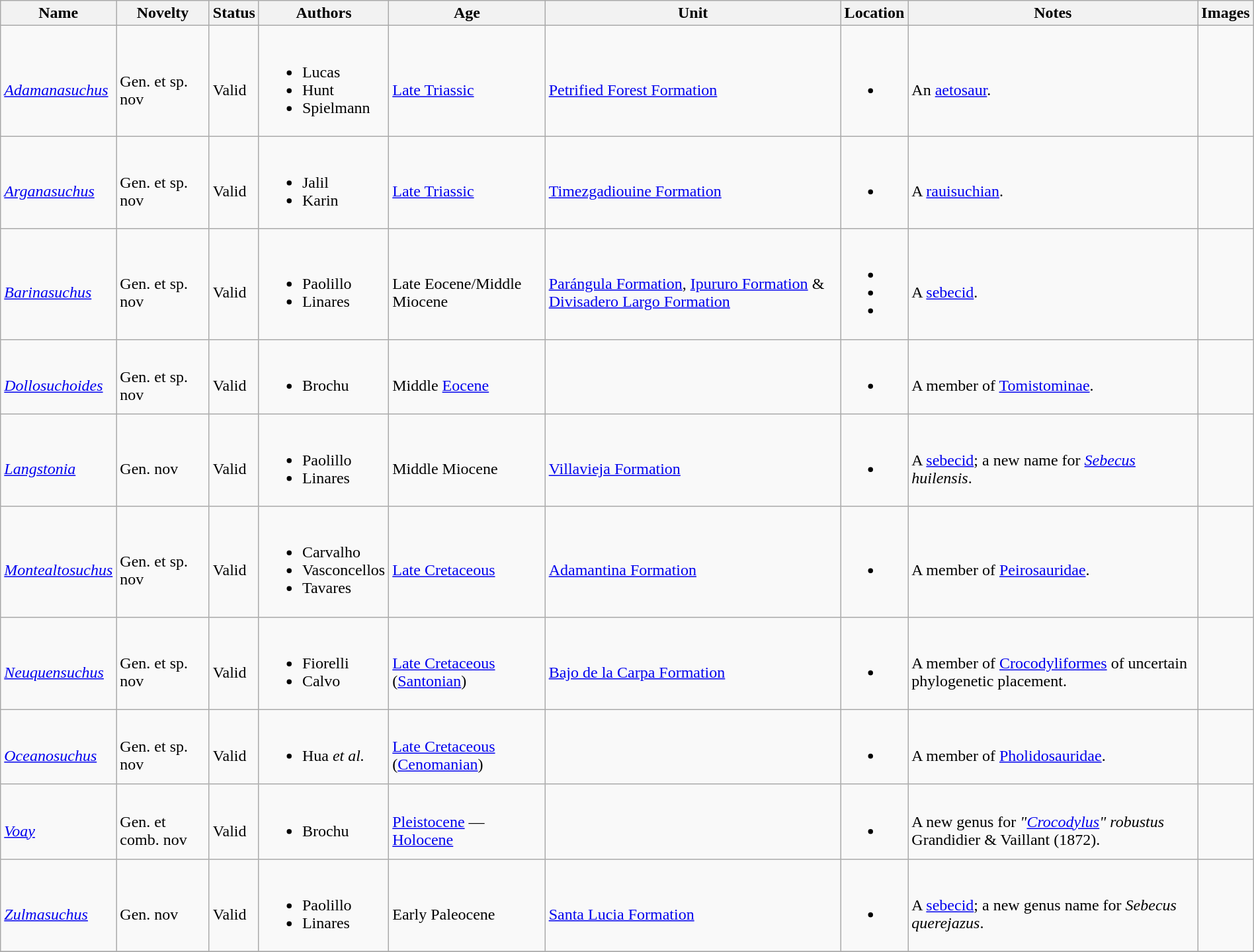<table class="wikitable sortable" align="center" width="100%">
<tr>
<th>Name</th>
<th>Novelty</th>
<th>Status</th>
<th>Authors</th>
<th>Age</th>
<th>Unit</th>
<th>Location</th>
<th>Notes</th>
<th>Images</th>
</tr>
<tr>
<td><br><em><a href='#'>Adamanasuchus</a></em></td>
<td><br>Gen. et sp. nov</td>
<td><br>Valid</td>
<td><br><ul><li>Lucas</li><li>Hunt</li><li>Spielmann</li></ul></td>
<td><br><a href='#'>Late Triassic</a></td>
<td><br><a href='#'>Petrified Forest Formation</a></td>
<td><br><ul><li></li></ul></td>
<td><br>An <a href='#'>aetosaur</a>.</td>
<td></td>
</tr>
<tr>
<td><br><em><a href='#'>Arganasuchus</a></em></td>
<td><br>Gen. et sp. nov</td>
<td><br>Valid</td>
<td><br><ul><li>Jalil</li><li>Karin</li></ul></td>
<td><br><a href='#'>Late Triassic</a></td>
<td><br><a href='#'>Timezgadiouine Formation</a></td>
<td><br><ul><li></li></ul></td>
<td><br>A <a href='#'>rauisuchian</a>.</td>
<td></td>
</tr>
<tr>
<td><br><em><a href='#'>Barinasuchus</a></em></td>
<td><br>Gen. et sp. nov</td>
<td><br>Valid</td>
<td><br><ul><li>Paolillo</li><li>Linares</li></ul></td>
<td><br>Late Eocene/Middle Miocene</td>
<td><br><a href='#'>Parángula Formation</a>, <a href='#'>Ipururo Formation</a> & <a href='#'>Divisadero Largo Formation</a></td>
<td><br><ul><li></li><li></li><li></li></ul></td>
<td><br>A <a href='#'>sebecid</a>.</td>
<td><br></td>
</tr>
<tr>
<td><br><em><a href='#'>Dollosuchoides</a></em></td>
<td><br>Gen. et sp. nov</td>
<td><br>Valid</td>
<td><br><ul><li>Brochu</li></ul></td>
<td><br>Middle <a href='#'>Eocene</a></td>
<td></td>
<td><br><ul><li></li></ul></td>
<td><br>A member of <a href='#'>Tomistominae</a>.</td>
<td></td>
</tr>
<tr>
<td><br><em><a href='#'>Langstonia</a></em></td>
<td><br>Gen. nov</td>
<td><br>Valid</td>
<td><br><ul><li>Paolillo</li><li>Linares</li></ul></td>
<td><br>Middle Miocene</td>
<td><br><a href='#'>Villavieja Formation</a></td>
<td><br><ul><li></li></ul></td>
<td><br>A <a href='#'>sebecid</a>; a new name for <em><a href='#'>Sebecus</a> huilensis</em>.</td>
<td><br></td>
</tr>
<tr>
<td><br><em><a href='#'>Montealtosuchus</a></em></td>
<td><br>Gen. et sp. nov</td>
<td><br>Valid</td>
<td><br><ul><li>Carvalho</li><li>Vasconcellos</li><li>Tavares</li></ul></td>
<td><br><a href='#'>Late Cretaceous</a></td>
<td><br><a href='#'>Adamantina Formation</a></td>
<td><br><ul><li></li></ul></td>
<td><br>A member of <a href='#'>Peirosauridae</a>.</td>
<td><br></td>
</tr>
<tr>
<td><br><em><a href='#'>Neuquensuchus</a></em></td>
<td><br>Gen. et sp. nov</td>
<td><br>Valid</td>
<td><br><ul><li>Fiorelli</li><li>Calvo</li></ul></td>
<td><br><a href='#'>Late Cretaceous</a> (<a href='#'>Santonian</a>)</td>
<td><br><a href='#'>Bajo de la Carpa Formation</a></td>
<td><br><ul><li></li></ul></td>
<td><br>A member of <a href='#'>Crocodyliformes</a> of uncertain phylogenetic placement.</td>
<td></td>
</tr>
<tr>
<td><br><em><a href='#'>Oceanosuchus</a></em></td>
<td><br>Gen. et sp. nov</td>
<td><br>Valid</td>
<td><br><ul><li>Hua <em>et al.</em></li></ul></td>
<td><br><a href='#'>Late Cretaceous</a> (<a href='#'>Cenomanian</a>)</td>
<td></td>
<td><br><ul><li></li></ul></td>
<td><br>A member of <a href='#'>Pholidosauridae</a>.</td>
<td><br></td>
</tr>
<tr>
<td><br><em><a href='#'>Voay</a></em></td>
<td><br>Gen. et comb. nov</td>
<td><br>Valid</td>
<td><br><ul><li>Brochu</li></ul></td>
<td><br><a href='#'>Pleistocene</a> — <a href='#'>Holocene</a></td>
<td></td>
<td><br><ul><li></li></ul></td>
<td><br>A new genus for <em>"<a href='#'>Crocodylus</a>" robustus</em> Grandidier & Vaillant (1872).</td>
<td><br></td>
</tr>
<tr>
<td><br><em><a href='#'>Zulmasuchus</a></em></td>
<td><br>Gen. nov</td>
<td><br>Valid</td>
<td><br><ul><li>Paolillo</li><li>Linares</li></ul></td>
<td><br>Early Paleocene</td>
<td><br><a href='#'>Santa Lucia Formation</a></td>
<td><br><ul><li></li></ul></td>
<td><br>A <a href='#'>sebecid</a>; a new genus name for <em>Sebecus querejazus</em>.</td>
<td></td>
</tr>
<tr>
</tr>
</table>
